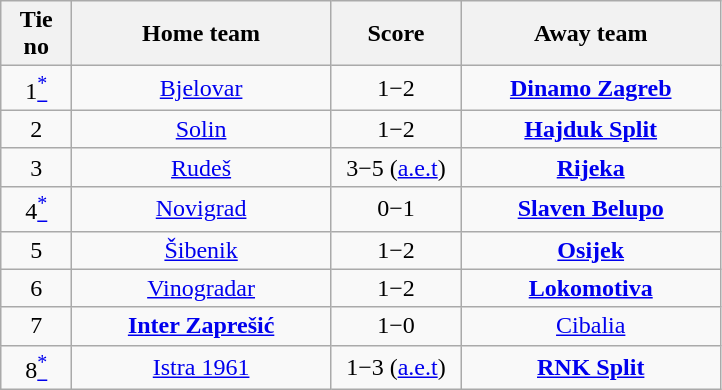<table class="wikitable" style="text-align: center">
<tr>
<th width=40>Tie no</th>
<th width=165>Home team</th>
<th width=80>Score</th>
<th width=165>Away team</th>
</tr>
<tr>
<td>1<a href='#'><sup>*</sup></a></td>
<td><a href='#'>Bjelovar</a></td>
<td>1−2</td>
<td><strong><a href='#'>Dinamo Zagreb</a></strong></td>
</tr>
<tr>
<td>2</td>
<td><a href='#'>Solin</a></td>
<td>1−2</td>
<td><strong><a href='#'>Hajduk Split</a></strong></td>
</tr>
<tr>
<td>3</td>
<td><a href='#'>Rudeš</a></td>
<td>3−5 (<a href='#'>a.e.t</a>)</td>
<td><strong><a href='#'>Rijeka</a></strong></td>
</tr>
<tr>
<td>4<a href='#'><sup>*</sup></a></td>
<td><a href='#'>Novigrad</a></td>
<td>0−1</td>
<td><strong><a href='#'>Slaven Belupo</a></strong></td>
</tr>
<tr>
<td>5</td>
<td><a href='#'>Šibenik</a></td>
<td>1−2</td>
<td><strong><a href='#'>Osijek</a></strong></td>
</tr>
<tr>
<td>6</td>
<td><a href='#'>Vinogradar</a></td>
<td>1−2</td>
<td><strong><a href='#'>Lokomotiva</a></strong></td>
</tr>
<tr>
<td>7</td>
<td><strong><a href='#'>Inter Zaprešić</a></strong></td>
<td>1−0</td>
<td><a href='#'>Cibalia</a></td>
</tr>
<tr>
<td>8<a href='#'><sup>*</sup></a></td>
<td><a href='#'>Istra 1961</a></td>
<td>1−3 (<a href='#'>a.e.t</a>)</td>
<td><strong><a href='#'>RNK Split</a></strong></td>
</tr>
</table>
